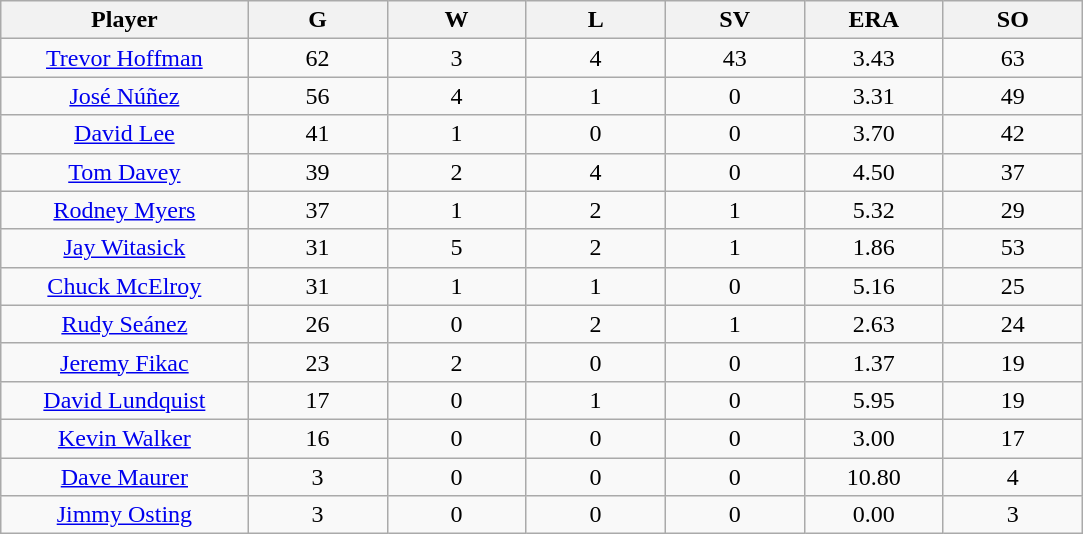<table class="wikitable sortable">
<tr>
<th bgcolor="#DDDDFF" width="16%">Player</th>
<th bgcolor="#DDDDFF" width="9%">G</th>
<th bgcolor="#DDDDFF" width="9%">W</th>
<th bgcolor="#DDDDFF" width="9%">L</th>
<th bgcolor="#DDDDFF" width="9%">SV</th>
<th bgcolor="#DDDDFF" width="9%">ERA</th>
<th bgcolor="#DDDDFF" width="9%">SO</th>
</tr>
<tr align=center>
<td><a href='#'>Trevor Hoffman</a></td>
<td>62</td>
<td>3</td>
<td>4</td>
<td>43</td>
<td>3.43</td>
<td>63</td>
</tr>
<tr align=center>
<td><a href='#'>José Núñez</a></td>
<td>56</td>
<td>4</td>
<td>1</td>
<td>0</td>
<td>3.31</td>
<td>49</td>
</tr>
<tr align=center>
<td><a href='#'>David Lee</a></td>
<td>41</td>
<td>1</td>
<td>0</td>
<td>0</td>
<td>3.70</td>
<td>42</td>
</tr>
<tr align=center>
<td><a href='#'>Tom Davey</a></td>
<td>39</td>
<td>2</td>
<td>4</td>
<td>0</td>
<td>4.50</td>
<td>37</td>
</tr>
<tr align=center>
<td><a href='#'>Rodney Myers</a></td>
<td>37</td>
<td>1</td>
<td>2</td>
<td>1</td>
<td>5.32</td>
<td>29</td>
</tr>
<tr align=center>
<td><a href='#'>Jay Witasick</a></td>
<td>31</td>
<td>5</td>
<td>2</td>
<td>1</td>
<td>1.86</td>
<td>53</td>
</tr>
<tr align=center>
<td><a href='#'>Chuck McElroy</a></td>
<td>31</td>
<td>1</td>
<td>1</td>
<td>0</td>
<td>5.16</td>
<td>25</td>
</tr>
<tr align=center>
<td><a href='#'>Rudy Seánez</a></td>
<td>26</td>
<td>0</td>
<td>2</td>
<td>1</td>
<td>2.63</td>
<td>24</td>
</tr>
<tr align=center>
<td><a href='#'>Jeremy Fikac</a></td>
<td>23</td>
<td>2</td>
<td>0</td>
<td>0</td>
<td>1.37</td>
<td>19</td>
</tr>
<tr align=center>
<td><a href='#'>David Lundquist</a></td>
<td>17</td>
<td>0</td>
<td>1</td>
<td>0</td>
<td>5.95</td>
<td>19</td>
</tr>
<tr align=center>
<td><a href='#'>Kevin Walker</a></td>
<td>16</td>
<td>0</td>
<td>0</td>
<td>0</td>
<td>3.00</td>
<td>17</td>
</tr>
<tr align=center>
<td><a href='#'>Dave Maurer</a></td>
<td>3</td>
<td>0</td>
<td>0</td>
<td>0</td>
<td>10.80</td>
<td>4</td>
</tr>
<tr align=center>
<td><a href='#'>Jimmy Osting</a></td>
<td>3</td>
<td>0</td>
<td>0</td>
<td>0</td>
<td>0.00</td>
<td>3</td>
</tr>
</table>
